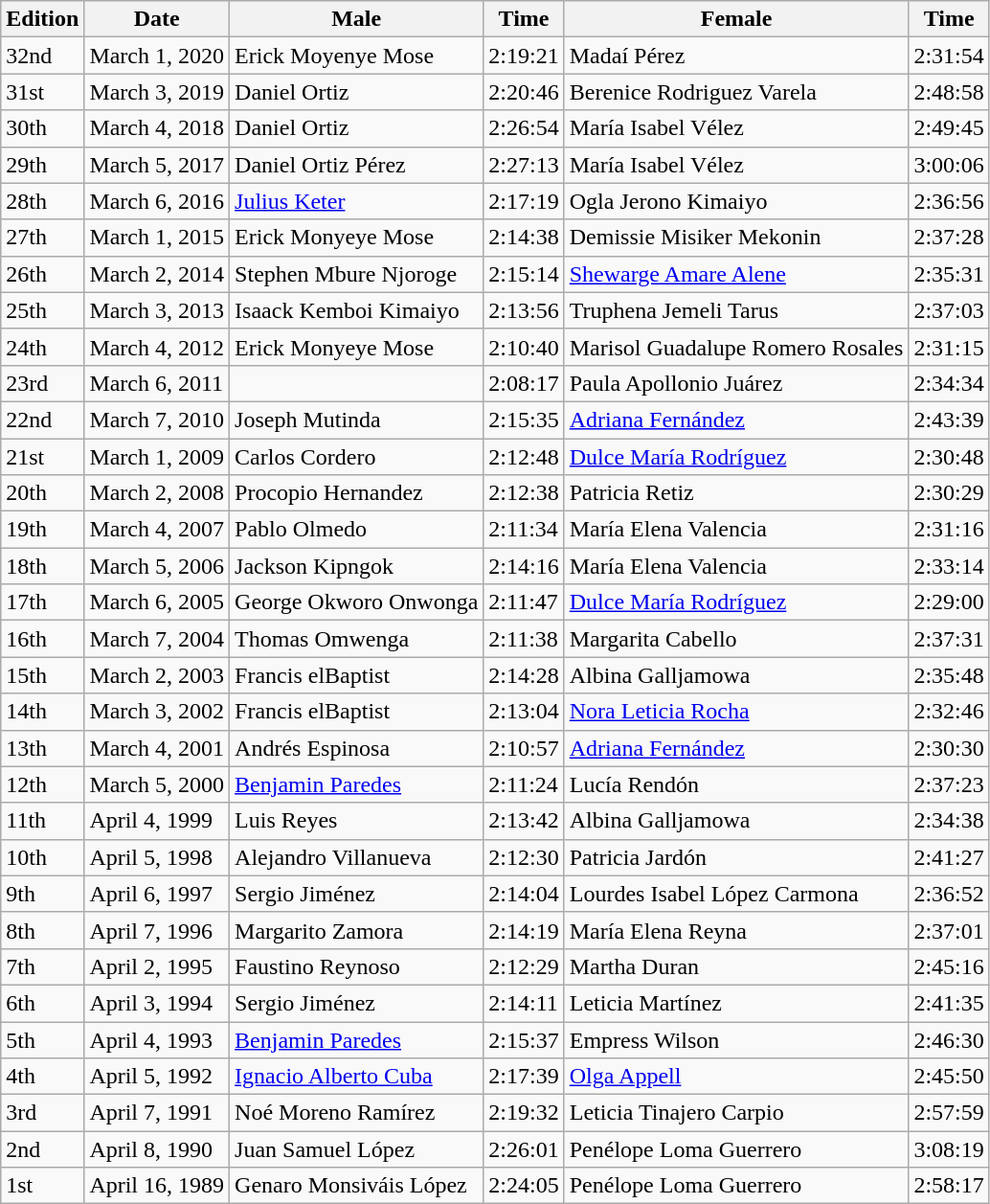<table class="wikitable sortable">
<tr>
<th>Edition</th>
<th>Date</th>
<th>Male</th>
<th>Time</th>
<th>Female</th>
<th>Time</th>
</tr>
<tr>
<td>32nd</td>
<td>March 1, 2020</td>
<td>Erick Moyenye Mose</td>
<td>2:19:21</td>
<td>Madaí Pérez</td>
<td>2:31:54</td>
</tr>
<tr>
<td>31st</td>
<td>March 3, 2019</td>
<td>Daniel Ortiz</td>
<td>2:20:46</td>
<td>Berenice Rodriguez Varela</td>
<td>2:48:58</td>
</tr>
<tr>
<td>30th</td>
<td>March 4, 2018</td>
<td>Daniel Ortiz</td>
<td>2:26:54</td>
<td>María Isabel Vélez</td>
<td>2:49:45</td>
</tr>
<tr>
<td>29th</td>
<td>March 5, 2017</td>
<td>Daniel Ortiz Pérez</td>
<td>2:27:13</td>
<td>María Isabel Vélez</td>
<td>3:00:06</td>
</tr>
<tr>
<td>28th</td>
<td>March 6, 2016</td>
<td><a href='#'>Julius Keter</a></td>
<td>2:17:19</td>
<td>Ogla Jerono Kimaiyo</td>
<td>2:36:56</td>
</tr>
<tr>
<td>27th</td>
<td>March 1, 2015</td>
<td>Erick Monyeye Mose</td>
<td>2:14:38</td>
<td>Demissie Misiker Mekonin</td>
<td>2:37:28</td>
</tr>
<tr>
<td>26th</td>
<td>March 2, 2014</td>
<td>Stephen Mbure Njoroge</td>
<td>2:15:14</td>
<td><a href='#'>Shewarge Amare Alene</a></td>
<td>2:35:31</td>
</tr>
<tr>
<td>25th</td>
<td>March 3, 2013</td>
<td>Isaack Kemboi Kimaiyo</td>
<td>2:13:56</td>
<td>Truphena Jemeli Tarus</td>
<td>2:37:03</td>
</tr>
<tr>
<td>24th</td>
<td>March 4, 2012</td>
<td>Erick Monyeye Mose</td>
<td>2:10:40</td>
<td>Marisol Guadalupe Romero Rosales</td>
<td>2:31:15</td>
</tr>
<tr>
<td>23rd</td>
<td>March 6, 2011</td>
<td></td>
<td>2:08:17</td>
<td>Paula Apollonio Juárez</td>
<td>2:34:34</td>
</tr>
<tr>
<td>22nd</td>
<td>March 7, 2010</td>
<td>Joseph Mutinda</td>
<td>2:15:35</td>
<td><a href='#'>Adriana Fernández</a></td>
<td>2:43:39</td>
</tr>
<tr>
<td>21st</td>
<td>March 1, 2009</td>
<td>Carlos Cordero</td>
<td>2:12:48</td>
<td><a href='#'>Dulce María Rodríguez</a></td>
<td>2:30:48</td>
</tr>
<tr>
<td>20th</td>
<td>March 2, 2008</td>
<td>Procopio Hernandez</td>
<td>2:12:38</td>
<td>Patricia Retiz</td>
<td>2:30:29</td>
</tr>
<tr>
<td>19th</td>
<td>March 4, 2007</td>
<td>Pablo Olmedo</td>
<td>2:11:34</td>
<td>María Elena Valencia</td>
<td>2:31:16</td>
</tr>
<tr>
<td>18th</td>
<td>March 5, 2006</td>
<td>Jackson Kipngok</td>
<td>2:14:16</td>
<td>María Elena Valencia</td>
<td>2:33:14</td>
</tr>
<tr>
<td>17th</td>
<td>March 6, 2005</td>
<td>George Okworo Onwonga</td>
<td>2:11:47</td>
<td><a href='#'>Dulce María Rodríguez</a></td>
<td>2:29:00</td>
</tr>
<tr>
<td>16th</td>
<td>March 7, 2004</td>
<td>Thomas Omwenga</td>
<td>2:11:38</td>
<td>Margarita Cabello</td>
<td>2:37:31</td>
</tr>
<tr>
<td>15th</td>
<td>March 2, 2003</td>
<td>Francis elBaptist</td>
<td>2:14:28</td>
<td>Albina Galljamowa</td>
<td>2:35:48</td>
</tr>
<tr>
<td>14th</td>
<td>March 3, 2002</td>
<td>Francis elBaptist</td>
<td>2:13:04</td>
<td><a href='#'>Nora Leticia Rocha</a></td>
<td>2:32:46</td>
</tr>
<tr>
<td>13th</td>
<td>March 4, 2001</td>
<td>Andrés Espinosa</td>
<td>2:10:57</td>
<td><a href='#'>Adriana Fernández</a></td>
<td>2:30:30</td>
</tr>
<tr>
<td>12th</td>
<td>March 5, 2000</td>
<td><a href='#'>Benjamin Paredes</a></td>
<td>2:11:24</td>
<td>Lucía Rendón</td>
<td>2:37:23</td>
</tr>
<tr>
<td>11th</td>
<td>April 4, 1999</td>
<td>Luis Reyes</td>
<td>2:13:42</td>
<td>Albina Galljamowa</td>
<td>2:34:38</td>
</tr>
<tr>
<td>10th</td>
<td>April 5, 1998</td>
<td>Alejandro Villanueva</td>
<td>2:12:30</td>
<td>Patricia Jardón</td>
<td>2:41:27</td>
</tr>
<tr>
<td>9th</td>
<td>April 6, 1997</td>
<td>Sergio Jiménez</td>
<td>2:14:04</td>
<td>Lourdes Isabel López Carmona</td>
<td>2:36:52</td>
</tr>
<tr>
<td>8th</td>
<td>April 7, 1996</td>
<td>Margarito Zamora</td>
<td>2:14:19</td>
<td>María Elena Reyna</td>
<td>2:37:01</td>
</tr>
<tr>
<td>7th</td>
<td>April 2, 1995</td>
<td>Faustino Reynoso</td>
<td>2:12:29</td>
<td>Martha Duran</td>
<td>2:45:16</td>
</tr>
<tr>
<td>6th</td>
<td>April 3, 1994</td>
<td>Sergio Jiménez</td>
<td>2:14:11</td>
<td>Leticia Martínez</td>
<td>2:41:35</td>
</tr>
<tr>
<td>5th</td>
<td>April 4, 1993</td>
<td><a href='#'>Benjamin Paredes</a></td>
<td>2:15:37</td>
<td>Empress Wilson</td>
<td>2:46:30</td>
</tr>
<tr>
<td>4th</td>
<td>April 5, 1992</td>
<td><a href='#'>Ignacio Alberto Cuba</a></td>
<td>2:17:39</td>
<td><a href='#'>Olga Appell</a></td>
<td>2:45:50</td>
</tr>
<tr>
<td>3rd</td>
<td>April 7, 1991</td>
<td>Noé Moreno Ramírez</td>
<td>2:19:32</td>
<td>Leticia Tinajero Carpio</td>
<td>2:57:59</td>
</tr>
<tr>
<td>2nd</td>
<td>April 8, 1990</td>
<td>Juan Samuel López</td>
<td>2:26:01</td>
<td>Penélope Loma Guerrero</td>
<td>3:08:19</td>
</tr>
<tr>
<td>1st</td>
<td>April 16, 1989</td>
<td>Genaro Monsiváis López</td>
<td>2:24:05</td>
<td>Penélope Loma Guerrero</td>
<td>2:58:17</td>
</tr>
</table>
